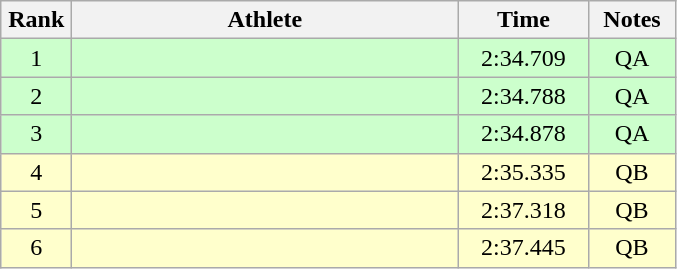<table class=wikitable style="text-align:center">
<tr>
<th width=40>Rank</th>
<th width=250>Athlete</th>
<th width=80>Time</th>
<th width=50>Notes</th>
</tr>
<tr bgcolor="ccffcc">
<td>1</td>
<td align=left></td>
<td>2:34.709</td>
<td>QA</td>
</tr>
<tr bgcolor="ccffcc">
<td>2</td>
<td align=left></td>
<td>2:34.788</td>
<td>QA</td>
</tr>
<tr bgcolor="ccffcc">
<td>3</td>
<td align=left></td>
<td>2:34.878</td>
<td>QA</td>
</tr>
<tr bgcolor="ffffcc">
<td>4</td>
<td align=left></td>
<td>2:35.335</td>
<td>QB</td>
</tr>
<tr bgcolor="ffffcc">
<td>5</td>
<td align=left></td>
<td>2:37.318</td>
<td>QB</td>
</tr>
<tr bgcolor="ffffcc">
<td>6</td>
<td align=left></td>
<td>2:37.445</td>
<td>QB</td>
</tr>
</table>
